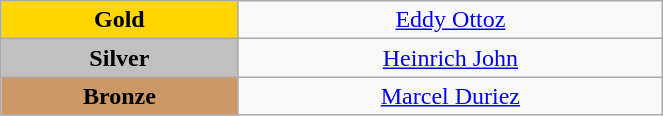<table class="wikitable" style="text-align:center; " width="35%">
<tr>
<td bgcolor="gold"><strong>Gold</strong></td>
<td><a href='#'>Eddy Ottoz</a><br>  <small><em></em></small></td>
</tr>
<tr>
<td bgcolor="silver"><strong>Silver</strong></td>
<td><a href='#'>Heinrich John</a><br>  <small><em></em></small></td>
</tr>
<tr>
<td bgcolor="CC9966"><strong>Bronze</strong></td>
<td><a href='#'>Marcel Duriez</a><br>  <small><em></em></small></td>
</tr>
</table>
